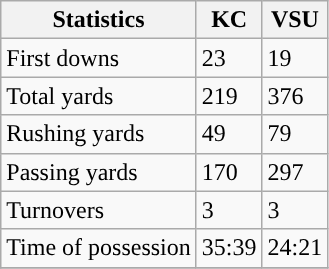<table class="wikitable">
<tr>
<th>Statistics</th>
<th>KC</th>
<th>VSU</th>
</tr>
<tr>
<td>First downs</td>
<td>23</td>
<td>19</td>
</tr>
<tr>
<td>Total yards</td>
<td>219</td>
<td>376</td>
</tr>
<tr>
<td>Rushing yards</td>
<td>49</td>
<td>79</td>
</tr>
<tr>
<td>Passing yards</td>
<td>170</td>
<td>297</td>
</tr>
<tr>
<td>Turnovers</td>
<td>3</td>
<td>3</td>
</tr>
<tr>
<td>Time of possession</td>
<td>35:39</td>
<td>24:21</td>
</tr>
<tr>
</tr>
</table>
